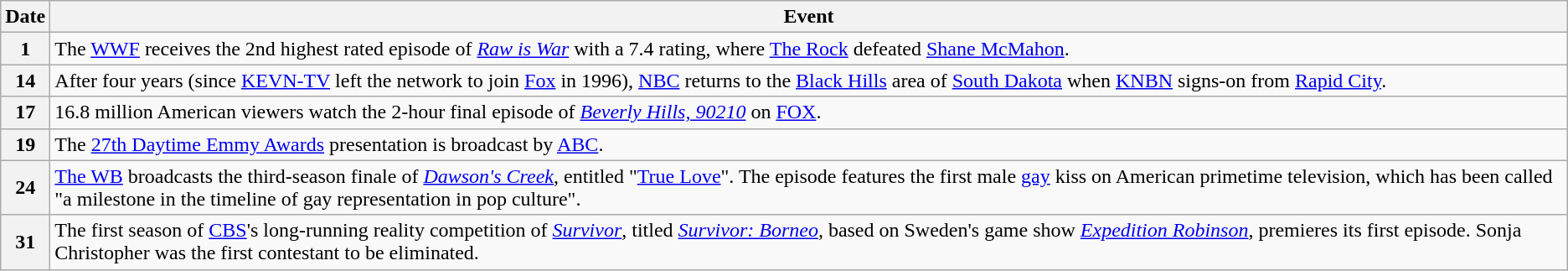<table class="wikitable">
<tr>
<th>Date</th>
<th>Event</th>
</tr>
<tr>
<th>1</th>
<td>The <a href='#'>WWF</a> receives the 2nd highest rated episode of <em><a href='#'>Raw is War</a></em> with a 7.4 rating, where <a href='#'>The Rock</a> defeated <a href='#'>Shane McMahon</a>.</td>
</tr>
<tr>
<th>14</th>
<td>After four years (since <a href='#'>KEVN-TV</a> left the network to join <a href='#'>Fox</a> in 1996), <a href='#'>NBC</a> returns to the <a href='#'>Black Hills</a> area of <a href='#'>South Dakota</a> when <a href='#'>KNBN</a> signs-on from <a href='#'>Rapid City</a>.</td>
</tr>
<tr>
<th>17</th>
<td>16.8 million American viewers watch the 2-hour final episode of <em><a href='#'>Beverly Hills, 90210</a></em> on <a href='#'>FOX</a>.</td>
</tr>
<tr>
<th>19</th>
<td>The <a href='#'>27th Daytime Emmy Awards</a> presentation is broadcast by <a href='#'>ABC</a>.</td>
</tr>
<tr>
<th>24</th>
<td><a href='#'>The WB</a> broadcasts the third-season finale of <em><a href='#'>Dawson's Creek</a></em>, entitled "<a href='#'>True Love</a>". The episode features the first male <a href='#'>gay</a> kiss on American primetime television, which has been called "a milestone in the timeline of gay representation in pop culture".</td>
</tr>
<tr>
<th>31</th>
<td>The first season of <a href='#'>CBS</a>'s long-running reality competition of <em><a href='#'>Survivor</a></em>, titled <em><a href='#'>Survivor: Borneo</a></em>, based on Sweden's game show <em><a href='#'>Expedition Robinson</a></em>, premieres its first episode. Sonja Christopher was the first contestant to be eliminated.</td>
</tr>
</table>
